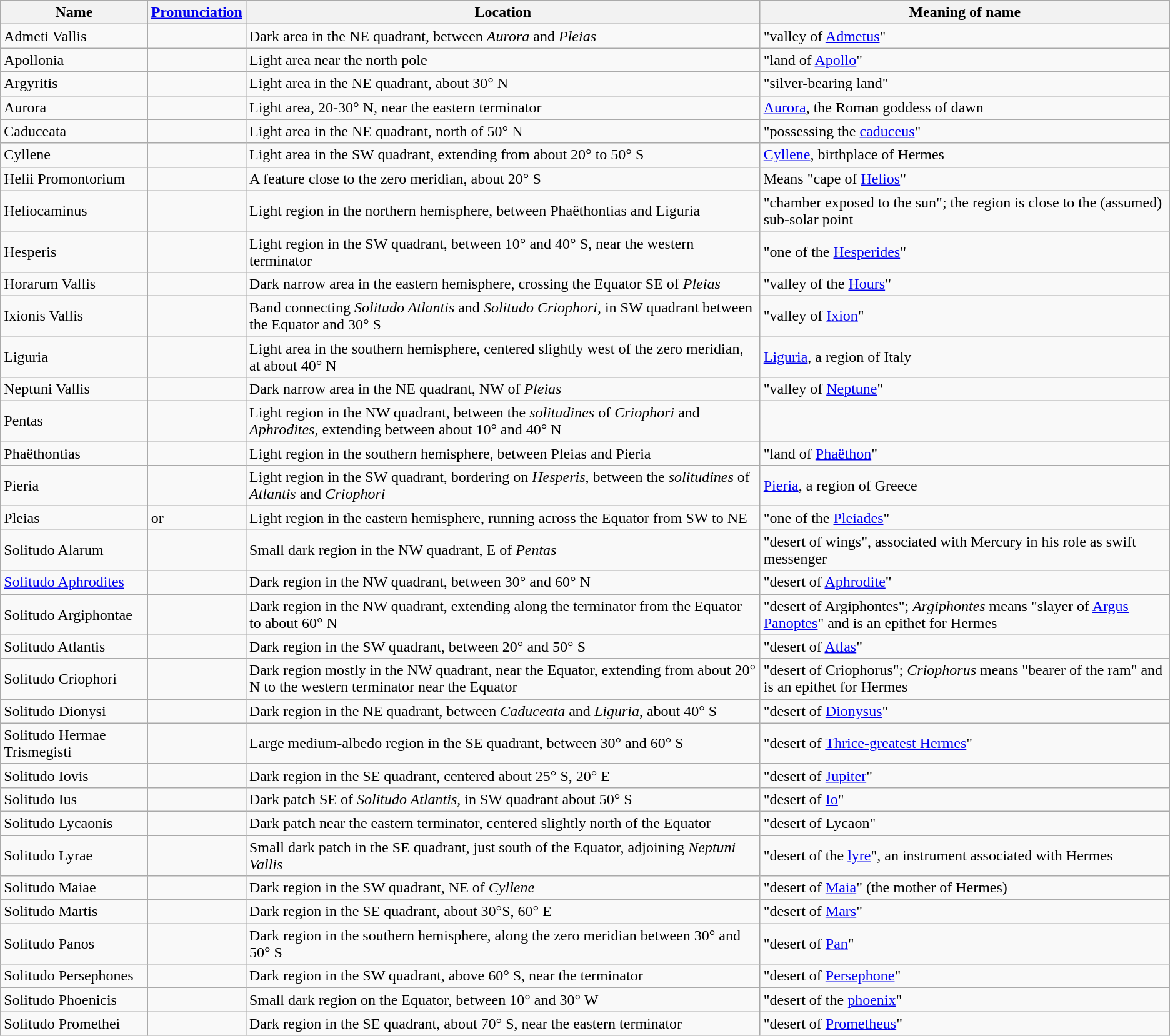<table class="wikitable">
<tr>
<th>Name</th>
<th><a href='#'>Pronunciation</a></th>
<th>Location</th>
<th>Meaning of name</th>
</tr>
<tr>
<td>Admeti Vallis</td>
<td></td>
<td>Dark area in the NE quadrant, between <em>Aurora</em> and <em>Pleias</em></td>
<td>"valley of <a href='#'>Admetus</a>"</td>
</tr>
<tr>
<td>Apollonia</td>
<td></td>
<td>Light area near the north pole</td>
<td>"land of <a href='#'>Apollo</a>"</td>
</tr>
<tr>
<td>Argyritis</td>
<td></td>
<td>Light area in the NE quadrant, about 30° N</td>
<td>"silver-bearing land"</td>
</tr>
<tr>
<td>Aurora</td>
<td></td>
<td>Light area, 20-30° N, near the eastern terminator</td>
<td><a href='#'>Aurora</a>, the Roman goddess of dawn</td>
</tr>
<tr>
<td>Caduceata</td>
<td></td>
<td>Light area in the NE quadrant, north of 50° N</td>
<td>"possessing the <a href='#'>caduceus</a>"</td>
</tr>
<tr>
<td>Cyllene</td>
<td></td>
<td>Light area in the SW quadrant, extending from about 20° to 50° S</td>
<td><a href='#'>Cyllene</a>, birthplace of Hermes</td>
</tr>
<tr>
<td>Helii Promontorium</td>
<td></td>
<td>A feature close to the zero meridian, about 20° S</td>
<td>Means "cape of <a href='#'>Helios</a>"</td>
</tr>
<tr>
<td>Heliocaminus</td>
<td></td>
<td>Light region in the northern hemisphere, between Phaëthontias and Liguria</td>
<td>"chamber exposed to the sun"; the region is close to the (assumed) sub-solar point</td>
</tr>
<tr>
<td>Hesperis</td>
<td></td>
<td>Light region in the SW quadrant, between 10° and 40° S, near the western terminator</td>
<td>"one of the <a href='#'>Hesperides</a>"</td>
</tr>
<tr>
<td>Horarum Vallis</td>
<td></td>
<td>Dark narrow area in the eastern hemisphere, crossing the Equator SE of <em>Pleias</em></td>
<td>"valley of the <a href='#'>Hours</a>"</td>
</tr>
<tr>
<td>Ixionis Vallis</td>
<td></td>
<td>Band connecting <em>Solitudo Atlantis</em> and <em>Solitudo Criophori</em>, in SW quadrant between the Equator and 30° S</td>
<td>"valley of <a href='#'>Ixion</a>"</td>
</tr>
<tr>
<td>Liguria</td>
<td></td>
<td>Light area in the southern hemisphere, centered slightly west of the zero meridian, at about 40° N</td>
<td><a href='#'>Liguria</a>, a region of Italy</td>
</tr>
<tr>
<td>Neptuni Vallis</td>
<td></td>
<td>Dark narrow area in the NE quadrant, NW of <em>Pleias</em></td>
<td>"valley of <a href='#'>Neptune</a>"</td>
</tr>
<tr>
<td>Pentas</td>
<td></td>
<td>Light region in the NW quadrant, between the <em>solitudines</em> of <em>Criophori</em> and <em>Aphrodites</em>, extending between about 10° and 40° N</td>
<td></td>
</tr>
<tr>
<td>Phaëthontias</td>
<td></td>
<td>Light region in the southern hemisphere, between Pleias and Pieria</td>
<td>"land of <a href='#'>Phaëthon</a>"</td>
</tr>
<tr>
<td>Pieria</td>
<td></td>
<td>Light region in the SW quadrant, bordering on <em>Hesperis</em>, between the <em>solitudines</em> of <em>Atlantis</em> and <em>Criophori</em></td>
<td><a href='#'>Pieria</a>, a region of Greece</td>
</tr>
<tr>
<td>Pleias</td>
<td> or </td>
<td>Light region in the eastern hemisphere, running across the Equator from SW to NE</td>
<td>"one of the <a href='#'>Pleiades</a>"</td>
</tr>
<tr>
<td>Solitudo Alarum</td>
<td></td>
<td>Small dark region in the NW quadrant, E of <em>Pentas</em></td>
<td>"desert of wings", associated with Mercury in his role as swift messenger</td>
</tr>
<tr>
<td><a href='#'>Solitudo Aphrodites</a></td>
<td></td>
<td>Dark region in the NW quadrant, between 30° and 60° N</td>
<td>"desert of <a href='#'>Aphrodite</a>"</td>
</tr>
<tr>
<td>Solitudo Argiphontae</td>
<td></td>
<td>Dark region in the NW quadrant, extending along the terminator from the Equator to about 60° N</td>
<td>"desert of Argiphontes"; <em>Argiphontes</em> means "slayer of <a href='#'>Argus Panoptes</a>" and is an epithet for Hermes</td>
</tr>
<tr>
<td>Solitudo Atlantis</td>
<td></td>
<td>Dark region in the SW quadrant, between 20° and 50° S</td>
<td>"desert of <a href='#'>Atlas</a>"</td>
</tr>
<tr>
<td>Solitudo Criophori</td>
<td></td>
<td>Dark region mostly in the NW quadrant, near the Equator, extending from about 20° N to the western terminator near the Equator</td>
<td>"desert of Criophorus"; <em>Criophorus</em> means "bearer of the ram" and is an epithet for Hermes</td>
</tr>
<tr>
<td>Solitudo Dionysi</td>
<td></td>
<td>Dark region in the NE quadrant, between <em>Caduceata</em> and <em>Liguria</em>, about 40° S</td>
<td>"desert of <a href='#'>Dionysus</a>"</td>
</tr>
<tr>
<td>Solitudo Hermae Trismegisti</td>
<td></td>
<td>Large medium-albedo region in the SE quadrant, between 30° and 60° S</td>
<td>"desert of <a href='#'>Thrice-greatest Hermes</a>"</td>
</tr>
<tr>
<td>Solitudo Iovis</td>
<td></td>
<td>Dark region in the SE quadrant, centered about 25° S, 20° E</td>
<td>"desert of <a href='#'>Jupiter</a>"</td>
</tr>
<tr>
<td>Solitudo Ius</td>
<td></td>
<td>Dark patch SE of <em>Solitudo Atlantis</em>, in SW quadrant about 50° S</td>
<td>"desert of <a href='#'>Io</a>"</td>
</tr>
<tr>
<td>Solitudo Lycaonis</td>
<td></td>
<td>Dark patch near the eastern terminator, centered slightly north of the Equator</td>
<td>"desert of Lycaon"</td>
</tr>
<tr>
<td>Solitudo Lyrae</td>
<td></td>
<td>Small dark patch in the SE quadrant, just south of the Equator, adjoining <em>Neptuni Vallis</em></td>
<td>"desert of the <a href='#'>lyre</a>", an instrument associated with Hermes</td>
</tr>
<tr>
<td>Solitudo Maiae</td>
<td></td>
<td>Dark region in the SW quadrant, NE of <em>Cyllene</em></td>
<td>"desert of <a href='#'>Maia</a>" (the mother of Hermes)</td>
</tr>
<tr>
<td>Solitudo Martis</td>
<td></td>
<td>Dark region in the SE quadrant, about 30°S, 60° E</td>
<td>"desert of <a href='#'>Mars</a>"</td>
</tr>
<tr>
<td>Solitudo Panos</td>
<td></td>
<td>Dark region in the southern hemisphere, along the zero meridian between 30° and 50° S</td>
<td>"desert of <a href='#'>Pan</a>"</td>
</tr>
<tr>
<td>Solitudo Persephones</td>
<td></td>
<td>Dark region in the SW quadrant, above 60° S, near the terminator</td>
<td>"desert of <a href='#'>Persephone</a>"</td>
</tr>
<tr>
<td>Solitudo Phoenicis</td>
<td></td>
<td>Small dark region on the Equator, between 10° and 30° W</td>
<td>"desert of the <a href='#'>phoenix</a>"</td>
</tr>
<tr>
<td>Solitudo Promethei</td>
<td></td>
<td>Dark region in the SE quadrant, about 70° S, near the eastern terminator</td>
<td>"desert of <a href='#'>Prometheus</a>"</td>
</tr>
</table>
